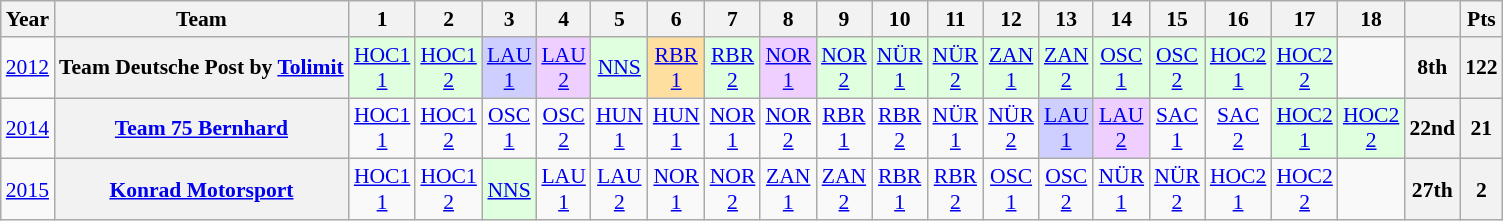<table class="wikitable" style="text-align:center; font-size:90%">
<tr>
<th>Year</th>
<th>Team</th>
<th>1</th>
<th>2</th>
<th>3</th>
<th>4</th>
<th>5</th>
<th>6</th>
<th>7</th>
<th>8</th>
<th>9</th>
<th>10</th>
<th>11</th>
<th>12</th>
<th>13</th>
<th>14</th>
<th>15</th>
<th>16</th>
<th>17</th>
<th>18</th>
<th></th>
<th>Pts</th>
</tr>
<tr>
<td><a href='#'>2012</a></td>
<th>Team Deutsche Post by <a href='#'>Tolimit</a></th>
<td style="background:#DFFFDF;"><a href='#'>HOC1<br>1</a><br></td>
<td style="background:#DFFFDF;"><a href='#'>HOC1<br>2</a><br></td>
<td style="background:#CFCFFF;"><a href='#'>LAU<br>1</a><br></td>
<td style="background:#EFCFFF;"><a href='#'>LAU<br>2</a><br></td>
<td style="background:#DFFFDF;"><a href='#'>NNS</a><br></td>
<td style="background:#FFDF9F;"><a href='#'>RBR<br>1</a><br></td>
<td style="background:#DFFFDF;"><a href='#'>RBR<br>2</a><br></td>
<td style="background:#EFCFFF;"><a href='#'>NOR<br>1</a><br></td>
<td style="background:#DFFFDF;"><a href='#'>NOR<br>2</a><br></td>
<td style="background:#DFFFDF;"><a href='#'>NÜR<br>1</a><br></td>
<td style="background:#DFFFDF;"><a href='#'>NÜR<br>2</a><br></td>
<td style="background:#DFFFDF;"><a href='#'>ZAN<br>1</a><br></td>
<td style="background:#DFFFDF;"><a href='#'>ZAN<br>2</a><br></td>
<td style="background:#DFFFDF;"><a href='#'>OSC<br>1</a><br></td>
<td style="background:#DFFFDF;"><a href='#'>OSC<br>2</a><br></td>
<td style="background:#DFFFDF;"><a href='#'>HOC2<br>1</a><br></td>
<td style="background:#DFFFDF;"><a href='#'>HOC2<br>2</a><br></td>
<td></td>
<th>8th</th>
<th>122</th>
</tr>
<tr>
<td><a href='#'>2014</a></td>
<th><a href='#'>Team 75 Bernhard</a></th>
<td><a href='#'>HOC1<br>1</a></td>
<td><a href='#'>HOC1<br>2</a></td>
<td><a href='#'>OSC<br>1</a></td>
<td><a href='#'>OSC<br>2</a></td>
<td><a href='#'>HUN<br>1</a></td>
<td><a href='#'>HUN<br>1</a></td>
<td><a href='#'>NOR<br>1</a></td>
<td><a href='#'>NOR<br>2</a></td>
<td><a href='#'>RBR<br>1</a></td>
<td><a href='#'>RBR<br>2</a></td>
<td><a href='#'>NÜR<br>1</a></td>
<td><a href='#'>NÜR<br>2</a></td>
<td style="background:#CFCFFF;"><a href='#'>LAU<br>1</a><br></td>
<td style="background:#EFCFFF;"><a href='#'>LAU<br>2</a><br></td>
<td><a href='#'>SAC<br>1</a></td>
<td><a href='#'>SAC<br>2</a></td>
<td style="background:#DFFFDF;"><a href='#'>HOC2<br>1</a><br></td>
<td style="background:#DFFFDF;"><a href='#'>HOC2<br>2</a><br></td>
<th>22nd</th>
<th>21</th>
</tr>
<tr>
<td><a href='#'>2015</a></td>
<th><a href='#'>Konrad Motorsport</a></th>
<td><a href='#'>HOC1<br>1</a></td>
<td><a href='#'>HOC1<br>2</a></td>
<td style="background:#DFFFDF;"><a href='#'>NNS</a><br></td>
<td><a href='#'>LAU<br>1</a></td>
<td><a href='#'>LAU<br>2</a></td>
<td><a href='#'>NOR<br>1</a></td>
<td><a href='#'>NOR<br>2</a></td>
<td><a href='#'>ZAN<br>1</a></td>
<td><a href='#'>ZAN<br>2</a></td>
<td><a href='#'>RBR<br>1</a></td>
<td><a href='#'>RBR<br>2</a></td>
<td><a href='#'>OSC<br>1</a></td>
<td><a href='#'>OSC<br>2</a></td>
<td><a href='#'>NÜR<br>1</a></td>
<td><a href='#'>NÜR<br>2</a></td>
<td><a href='#'>HOC2<br>1</a></td>
<td><a href='#'>HOC2<br>2</a></td>
<td></td>
<th>27th</th>
<th>2</th>
</tr>
</table>
